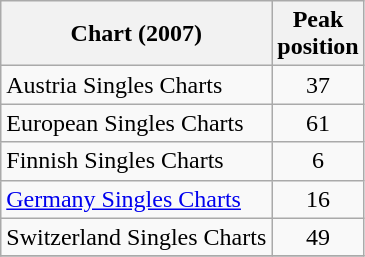<table class="wikitable sortable">
<tr>
<th>Chart (2007)</th>
<th>Peak<br>position</th>
</tr>
<tr>
<td>Austria Singles Charts</td>
<td align="center">37</td>
</tr>
<tr>
<td>European Singles Charts</td>
<td align="center">61</td>
</tr>
<tr>
<td>Finnish Singles Charts</td>
<td align="center">6</td>
</tr>
<tr>
<td><a href='#'>Germany Singles Charts</a></td>
<td align="center">16</td>
</tr>
<tr>
<td>Switzerland Singles Charts</td>
<td align="center">49</td>
</tr>
<tr>
</tr>
</table>
